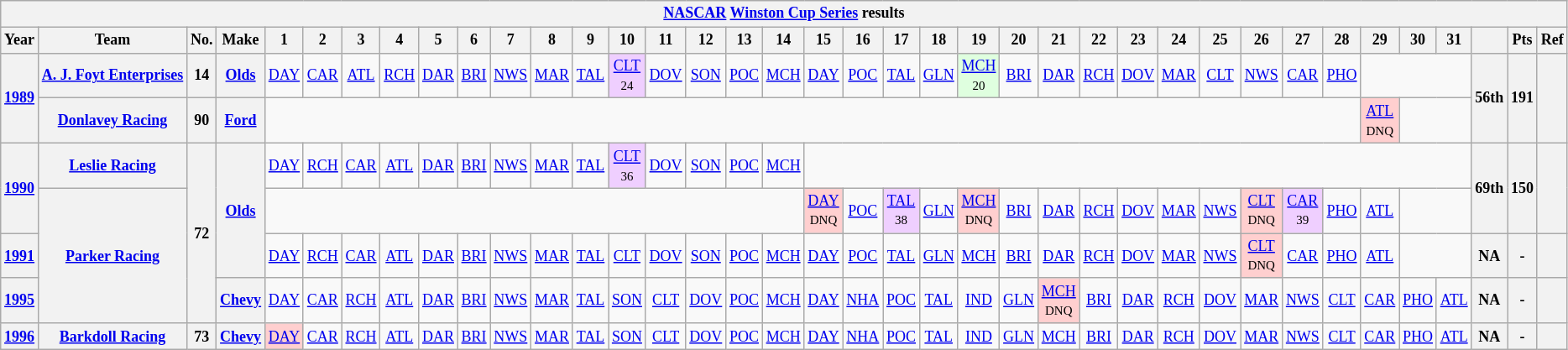<table class="wikitable" style="text-align:center; font-size:75%">
<tr>
<th colspan=45><a href='#'>NASCAR</a> <a href='#'>Winston Cup Series</a> results</th>
</tr>
<tr>
<th>Year</th>
<th>Team</th>
<th>No.</th>
<th>Make</th>
<th>1</th>
<th>2</th>
<th>3</th>
<th>4</th>
<th>5</th>
<th>6</th>
<th>7</th>
<th>8</th>
<th>9</th>
<th>10</th>
<th>11</th>
<th>12</th>
<th>13</th>
<th>14</th>
<th>15</th>
<th>16</th>
<th>17</th>
<th>18</th>
<th>19</th>
<th>20</th>
<th>21</th>
<th>22</th>
<th>23</th>
<th>24</th>
<th>25</th>
<th>26</th>
<th>27</th>
<th>28</th>
<th>29</th>
<th>30</th>
<th>31</th>
<th></th>
<th>Pts</th>
<th>Ref</th>
</tr>
<tr>
<th rowspan=2><a href='#'>1989</a></th>
<th><a href='#'>A. J. Foyt Enterprises</a></th>
<th>14</th>
<th><a href='#'>Olds</a></th>
<td><a href='#'>DAY</a></td>
<td><a href='#'>CAR</a></td>
<td><a href='#'>ATL</a></td>
<td><a href='#'>RCH</a></td>
<td><a href='#'>DAR</a></td>
<td><a href='#'>BRI</a></td>
<td><a href='#'>NWS</a></td>
<td><a href='#'>MAR</a></td>
<td><a href='#'>TAL</a></td>
<td style="background:#EFCFFF;"><a href='#'>CLT</a><br><small>24</small></td>
<td><a href='#'>DOV</a></td>
<td><a href='#'>SON</a></td>
<td><a href='#'>POC</a></td>
<td><a href='#'>MCH</a></td>
<td><a href='#'>DAY</a></td>
<td><a href='#'>POC</a></td>
<td><a href='#'>TAL</a></td>
<td><a href='#'>GLN</a></td>
<td style="background:#DFFFDF;"><a href='#'>MCH</a><br><small>20</small></td>
<td><a href='#'>BRI</a></td>
<td><a href='#'>DAR</a></td>
<td><a href='#'>RCH</a></td>
<td><a href='#'>DOV</a></td>
<td><a href='#'>MAR</a></td>
<td><a href='#'>CLT</a></td>
<td><a href='#'>NWS</a></td>
<td><a href='#'>CAR</a></td>
<td><a href='#'>PHO</a></td>
<td colspan=3></td>
<th rowspan=2>56th</th>
<th rowspan=2>191</th>
<th rowspan=2></th>
</tr>
<tr>
<th><a href='#'>Donlavey Racing</a></th>
<th>90</th>
<th><a href='#'>Ford</a></th>
<td colspan=28></td>
<td style="background:#FFCFCF;"><a href='#'>ATL</a><br><small>DNQ</small></td>
<td colspan=2></td>
</tr>
<tr>
<th rowspan=2><a href='#'>1990</a></th>
<th><a href='#'>Leslie Racing</a></th>
<th rowspan=4>72</th>
<th rowspan=3><a href='#'>Olds</a></th>
<td><a href='#'>DAY</a></td>
<td><a href='#'>RCH</a></td>
<td><a href='#'>CAR</a></td>
<td><a href='#'>ATL</a></td>
<td><a href='#'>DAR</a></td>
<td><a href='#'>BRI</a></td>
<td><a href='#'>NWS</a></td>
<td><a href='#'>MAR</a></td>
<td><a href='#'>TAL</a></td>
<td style="background:#EFCFFF;"><a href='#'>CLT</a><br><small>36</small></td>
<td><a href='#'>DOV</a></td>
<td><a href='#'>SON</a></td>
<td><a href='#'>POC</a></td>
<td><a href='#'>MCH</a></td>
<td colspan=17></td>
<th rowspan=2>69th</th>
<th rowspan=2>150</th>
<th rowspan=2></th>
</tr>
<tr>
<th rowspan=3><a href='#'>Parker Racing</a></th>
<td colspan=14></td>
<td style="background:#FFCFCF;"><a href='#'>DAY</a><br><small>DNQ</small></td>
<td><a href='#'>POC</a></td>
<td style="background:#EFCFFF;"><a href='#'>TAL</a><br><small>38</small></td>
<td><a href='#'>GLN</a></td>
<td style="background:#FFCFCF;"><a href='#'>MCH</a><br><small>DNQ</small></td>
<td><a href='#'>BRI</a></td>
<td><a href='#'>DAR</a></td>
<td><a href='#'>RCH</a></td>
<td><a href='#'>DOV</a></td>
<td><a href='#'>MAR</a></td>
<td><a href='#'>NWS</a></td>
<td style="background:#FFCFCF;"><a href='#'>CLT</a><br><small>DNQ</small></td>
<td style="background:#EFCFFF;"><a href='#'>CAR</a><br><small>39</small></td>
<td><a href='#'>PHO</a></td>
<td><a href='#'>ATL</a></td>
<td colspan=2></td>
</tr>
<tr>
<th><a href='#'>1991</a></th>
<td><a href='#'>DAY</a></td>
<td><a href='#'>RCH</a></td>
<td><a href='#'>CAR</a></td>
<td><a href='#'>ATL</a></td>
<td><a href='#'>DAR</a></td>
<td><a href='#'>BRI</a></td>
<td><a href='#'>NWS</a></td>
<td><a href='#'>MAR</a></td>
<td><a href='#'>TAL</a></td>
<td><a href='#'>CLT</a></td>
<td><a href='#'>DOV</a></td>
<td><a href='#'>SON</a></td>
<td><a href='#'>POC</a></td>
<td><a href='#'>MCH</a></td>
<td><a href='#'>DAY</a></td>
<td><a href='#'>POC</a></td>
<td><a href='#'>TAL</a></td>
<td><a href='#'>GLN</a></td>
<td><a href='#'>MCH</a></td>
<td><a href='#'>BRI</a></td>
<td><a href='#'>DAR</a></td>
<td><a href='#'>RCH</a></td>
<td><a href='#'>DOV</a></td>
<td><a href='#'>MAR</a></td>
<td><a href='#'>NWS</a></td>
<td style="background:#FFCFCF;"><a href='#'>CLT</a><br><small>DNQ</small></td>
<td><a href='#'>CAR</a></td>
<td><a href='#'>PHO</a></td>
<td><a href='#'>ATL</a></td>
<td colspan=2></td>
<th>NA</th>
<th>-</th>
<th></th>
</tr>
<tr>
<th><a href='#'>1995</a></th>
<th><a href='#'>Chevy</a></th>
<td><a href='#'>DAY</a></td>
<td><a href='#'>CAR</a></td>
<td><a href='#'>RCH</a></td>
<td><a href='#'>ATL</a></td>
<td><a href='#'>DAR</a></td>
<td><a href='#'>BRI</a></td>
<td><a href='#'>NWS</a></td>
<td><a href='#'>MAR</a></td>
<td><a href='#'>TAL</a></td>
<td><a href='#'>SON</a></td>
<td><a href='#'>CLT</a></td>
<td><a href='#'>DOV</a></td>
<td><a href='#'>POC</a></td>
<td><a href='#'>MCH</a></td>
<td><a href='#'>DAY</a></td>
<td><a href='#'>NHA</a></td>
<td><a href='#'>POC</a></td>
<td><a href='#'>TAL</a></td>
<td><a href='#'>IND</a></td>
<td><a href='#'>GLN</a></td>
<td style="background:#FFCFCF;"><a href='#'>MCH</a><br><small>DNQ</small></td>
<td><a href='#'>BRI</a></td>
<td><a href='#'>DAR</a></td>
<td><a href='#'>RCH</a></td>
<td><a href='#'>DOV</a></td>
<td><a href='#'>MAR</a></td>
<td><a href='#'>NWS</a></td>
<td><a href='#'>CLT</a></td>
<td><a href='#'>CAR</a></td>
<td><a href='#'>PHO</a></td>
<td><a href='#'>ATL</a></td>
<th>NA</th>
<th>-</th>
<th></th>
</tr>
<tr>
<th><a href='#'>1996</a></th>
<th><a href='#'>Barkdoll Racing</a></th>
<th>73</th>
<th><a href='#'>Chevy</a></th>
<td style="background:#FFCFCF;"><a href='#'>DAY</a><br></td>
<td><a href='#'>CAR</a></td>
<td><a href='#'>RCH</a></td>
<td><a href='#'>ATL</a></td>
<td><a href='#'>DAR</a></td>
<td><a href='#'>BRI</a></td>
<td><a href='#'>NWS</a></td>
<td><a href='#'>MAR</a></td>
<td><a href='#'>TAL</a></td>
<td><a href='#'>SON</a></td>
<td><a href='#'>CLT</a></td>
<td><a href='#'>DOV</a></td>
<td><a href='#'>POC</a></td>
<td><a href='#'>MCH</a></td>
<td><a href='#'>DAY</a></td>
<td><a href='#'>NHA</a></td>
<td><a href='#'>POC</a></td>
<td><a href='#'>TAL</a></td>
<td><a href='#'>IND</a></td>
<td><a href='#'>GLN</a></td>
<td><a href='#'>MCH</a></td>
<td><a href='#'>BRI</a></td>
<td><a href='#'>DAR</a></td>
<td><a href='#'>RCH</a></td>
<td><a href='#'>DOV</a></td>
<td><a href='#'>MAR</a></td>
<td><a href='#'>NWS</a></td>
<td><a href='#'>CLT</a></td>
<td><a href='#'>CAR</a></td>
<td><a href='#'>PHO</a></td>
<td><a href='#'>ATL</a></td>
<th>NA</th>
<th>-</th>
<th></th>
</tr>
</table>
